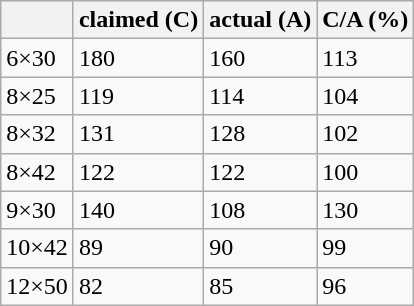<table class="wikitable">
<tr>
<th></th>
<th>claimed (C)</th>
<th>actual (A)</th>
<th>C/A (%)</th>
</tr>
<tr>
<td>6×30</td>
<td>180</td>
<td>160</td>
<td>113</td>
</tr>
<tr>
<td>8×25</td>
<td>119</td>
<td>114</td>
<td>104</td>
</tr>
<tr>
<td>8×32</td>
<td>131</td>
<td>128</td>
<td>102</td>
</tr>
<tr>
<td>8×42</td>
<td>122</td>
<td>122</td>
<td>100</td>
</tr>
<tr>
<td>9×30</td>
<td>140</td>
<td>108</td>
<td>130</td>
</tr>
<tr>
<td>10×42</td>
<td>89</td>
<td>90</td>
<td>99</td>
</tr>
<tr>
<td>12×50</td>
<td>82</td>
<td>85</td>
<td>96</td>
</tr>
</table>
